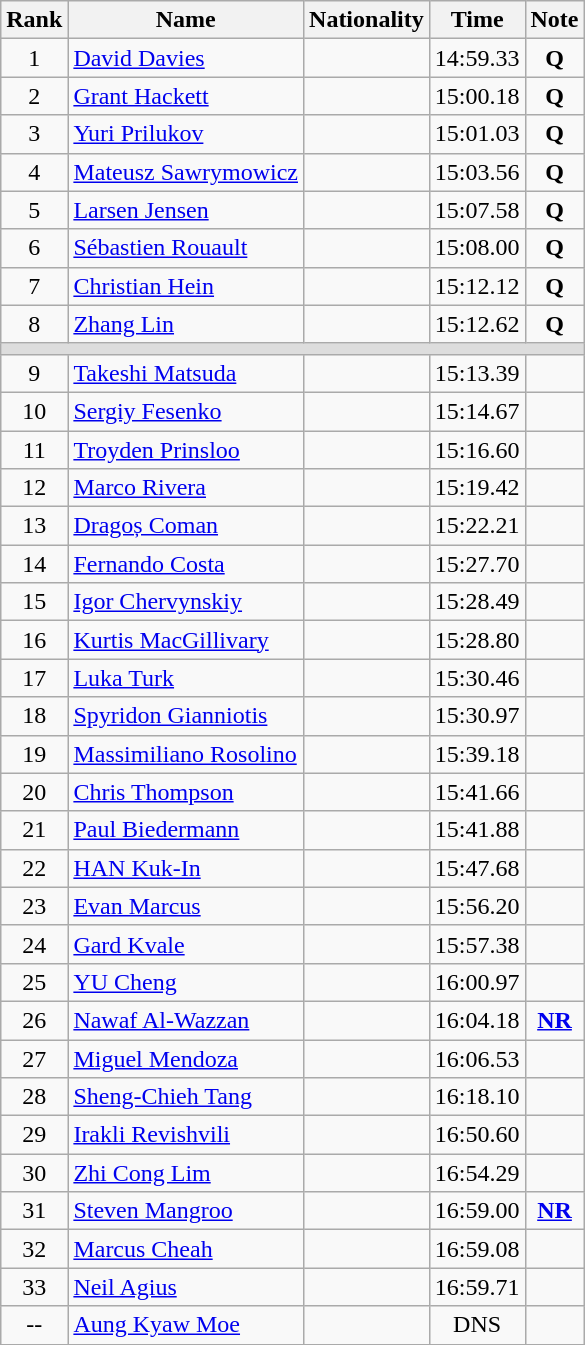<table class="wikitable" style="text-align:center">
<tr>
<th>Rank</th>
<th>Name</th>
<th>Nationality</th>
<th>Time</th>
<th>Note</th>
</tr>
<tr>
<td>1</td>
<td align=left><a href='#'>David Davies</a></td>
<td align=left></td>
<td>14:59.33</td>
<td><strong>Q</strong></td>
</tr>
<tr>
<td>2</td>
<td align=left><a href='#'>Grant Hackett</a></td>
<td align=left></td>
<td>15:00.18</td>
<td><strong>Q</strong></td>
</tr>
<tr>
<td>3</td>
<td align=left><a href='#'>Yuri Prilukov</a></td>
<td align=left></td>
<td>15:01.03</td>
<td><strong>Q</strong></td>
</tr>
<tr>
<td>4</td>
<td align=left><a href='#'>Mateusz Sawrymowicz</a></td>
<td align=left></td>
<td>15:03.56</td>
<td><strong>Q</strong></td>
</tr>
<tr>
<td>5</td>
<td align=left><a href='#'>Larsen Jensen</a></td>
<td align=left></td>
<td>15:07.58</td>
<td><strong>Q</strong></td>
</tr>
<tr>
<td>6</td>
<td align=left><a href='#'>Sébastien Rouault</a></td>
<td align=left></td>
<td>15:08.00</td>
<td><strong>Q</strong></td>
</tr>
<tr>
<td>7</td>
<td align=left><a href='#'>Christian Hein</a></td>
<td align=left></td>
<td>15:12.12</td>
<td><strong>Q</strong></td>
</tr>
<tr>
<td>8</td>
<td align=left><a href='#'>Zhang Lin</a></td>
<td align=left></td>
<td>15:12.62</td>
<td><strong>Q</strong></td>
</tr>
<tr bgcolor=#DDDDDD>
<td colspan=5></td>
</tr>
<tr>
<td>9</td>
<td align=left><a href='#'>Takeshi Matsuda</a></td>
<td align=left></td>
<td>15:13.39</td>
<td></td>
</tr>
<tr>
<td>10</td>
<td align=left><a href='#'>Sergiy Fesenko</a></td>
<td align=left></td>
<td>15:14.67</td>
<td></td>
</tr>
<tr>
<td>11</td>
<td align=left><a href='#'>Troyden Prinsloo</a></td>
<td align=left></td>
<td>15:16.60</td>
<td></td>
</tr>
<tr>
<td>12</td>
<td align=left><a href='#'>Marco Rivera</a></td>
<td align=left></td>
<td>15:19.42</td>
<td></td>
</tr>
<tr>
<td>13</td>
<td align=left><a href='#'>Dragoș Coman</a></td>
<td align=left></td>
<td>15:22.21</td>
<td></td>
</tr>
<tr>
<td>14</td>
<td align=left><a href='#'>Fernando Costa</a></td>
<td align=left></td>
<td>15:27.70</td>
<td></td>
</tr>
<tr>
<td>15</td>
<td align=left><a href='#'>Igor Chervynskiy</a></td>
<td align=left></td>
<td>15:28.49</td>
<td></td>
</tr>
<tr>
<td>16</td>
<td align=left><a href='#'>Kurtis MacGillivary</a></td>
<td align=left></td>
<td>15:28.80</td>
<td></td>
</tr>
<tr>
<td>17</td>
<td align=left><a href='#'>Luka Turk</a></td>
<td align=left></td>
<td>15:30.46</td>
<td></td>
</tr>
<tr>
<td>18</td>
<td align=left><a href='#'>Spyridon Gianniotis</a></td>
<td align=left></td>
<td>15:30.97</td>
<td></td>
</tr>
<tr>
<td>19</td>
<td align=left><a href='#'>Massimiliano Rosolino</a></td>
<td align=left></td>
<td>15:39.18</td>
<td></td>
</tr>
<tr>
<td>20</td>
<td align=left><a href='#'>Chris Thompson</a></td>
<td align=left></td>
<td>15:41.66</td>
<td></td>
</tr>
<tr>
<td>21</td>
<td align=left><a href='#'>Paul Biedermann</a></td>
<td align=left></td>
<td>15:41.88</td>
<td></td>
</tr>
<tr>
<td>22</td>
<td align=left><a href='#'>HAN Kuk-In</a></td>
<td align=left></td>
<td>15:47.68</td>
<td></td>
</tr>
<tr>
<td>23</td>
<td align=left><a href='#'>Evan Marcus</a></td>
<td align=left></td>
<td>15:56.20</td>
<td></td>
</tr>
<tr>
<td>24</td>
<td align=left><a href='#'>Gard Kvale</a></td>
<td align=left></td>
<td>15:57.38</td>
<td></td>
</tr>
<tr>
<td>25</td>
<td align=left><a href='#'>YU Cheng</a></td>
<td align=left></td>
<td>16:00.97</td>
<td></td>
</tr>
<tr>
<td>26</td>
<td align=left><a href='#'>Nawaf Al-Wazzan</a></td>
<td align=left></td>
<td>16:04.18</td>
<td><strong><a href='#'>NR</a></strong></td>
</tr>
<tr>
<td>27</td>
<td align=left><a href='#'>Miguel Mendoza</a></td>
<td align=left></td>
<td>16:06.53</td>
<td></td>
</tr>
<tr>
<td>28</td>
<td align=left><a href='#'>Sheng-Chieh Tang</a></td>
<td align=left></td>
<td>16:18.10</td>
<td></td>
</tr>
<tr>
<td>29</td>
<td align=left><a href='#'>Irakli Revishvili</a></td>
<td align=left></td>
<td>16:50.60</td>
<td></td>
</tr>
<tr>
<td>30</td>
<td align=left><a href='#'>Zhi Cong Lim</a></td>
<td align=left></td>
<td>16:54.29</td>
<td></td>
</tr>
<tr>
<td>31</td>
<td align=left><a href='#'>Steven Mangroo</a></td>
<td align=left></td>
<td>16:59.00</td>
<td><strong><a href='#'>NR</a></strong></td>
</tr>
<tr>
<td>32</td>
<td align=left><a href='#'>Marcus Cheah</a></td>
<td align=left></td>
<td>16:59.08</td>
<td></td>
</tr>
<tr>
<td>33</td>
<td align=left><a href='#'>Neil Agius</a></td>
<td align=left></td>
<td>16:59.71</td>
<td></td>
</tr>
<tr>
<td>--</td>
<td align=left><a href='#'>Aung Kyaw Moe</a></td>
<td align=left></td>
<td>DNS</td>
<td></td>
</tr>
<tr>
</tr>
</table>
